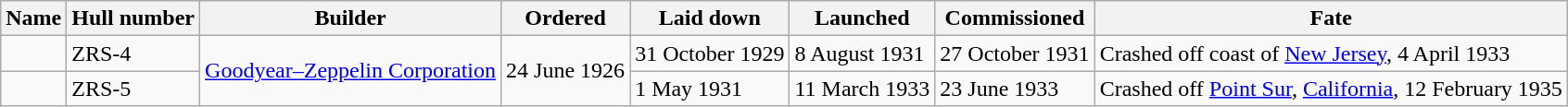<table class="wikitable">
<tr>
<th>Name</th>
<th>Hull number</th>
<th>Builder</th>
<th>Ordered</th>
<th>Laid down</th>
<th>Launched</th>
<th>Commissioned</th>
<th>Fate</th>
</tr>
<tr>
<td></td>
<td>ZRS-4</td>
<td rowspan=2><a href='#'>Goodyear–Zeppelin Corporation</a></td>
<td rowspan=2>24 June 1926</td>
<td>31 October 1929</td>
<td>8 August 1931</td>
<td>27 October 1931</td>
<td>Crashed off coast of <a href='#'>New Jersey</a>, 4 April 1933</td>
</tr>
<tr>
<td></td>
<td>ZRS-5</td>
<td>1 May 1931</td>
<td>11 March 1933</td>
<td>23 June 1933</td>
<td>Crashed off <a href='#'>Point Sur</a>, <a href='#'>California</a>, 12 February 1935</td>
</tr>
</table>
